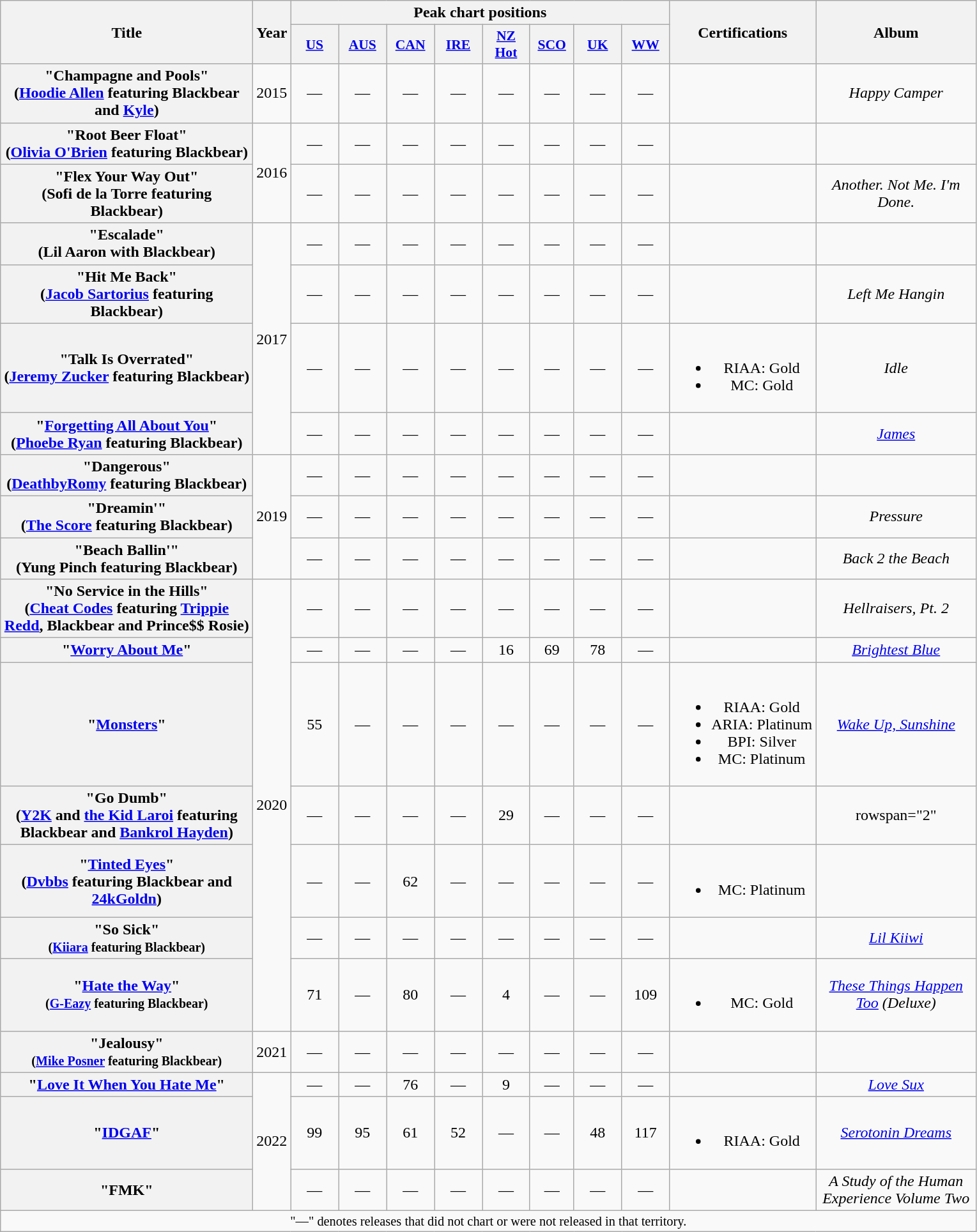<table class="wikitable plainrowheaders" style="text-align:center;">
<tr>
<th scope="col" rowspan="2" style="width:16em;">Title</th>
<th scope="col" rowspan="2" style="width:1em;">Year</th>
<th scope="col" colspan="8">Peak chart positions</th>
<th scope="col" rowspan="2">Certifications</th>
<th scope="col" rowspan="2" style="width:10em;">Album</th>
</tr>
<tr>
<th scope="col" style="width:3em;font-size:90%;"><a href='#'>US</a><br></th>
<th scope="col" style="width:3em;font-size:90%;"><a href='#'>AUS</a><br></th>
<th scope="col" style="width:3em;font-size:90%;"><a href='#'>CAN</a><br></th>
<th scope="col" style="width:3em;font-size:90%;"><a href='#'>IRE</a><br></th>
<th scope="col" style="width:3em;font-size:90%;"><a href='#'>NZ<br>Hot</a><br></th>
<th scope="col" style="width:2.7em;font-size:90%;"><a href='#'>SCO</a><br></th>
<th scope="col" style="width:3em;font-size:90%;"><a href='#'>UK</a><br></th>
<th scope="col" style="width:3em;font-size:90%;"><a href='#'>WW</a><br></th>
</tr>
<tr>
<th scope="row">"Champagne and Pools"<br><span>(<a href='#'>Hoodie Allen</a> featuring Blackbear and <a href='#'>Kyle</a>)</span></th>
<td>2015</td>
<td>—</td>
<td>—</td>
<td>—</td>
<td>—</td>
<td>—</td>
<td>—</td>
<td>—</td>
<td>—</td>
<td></td>
<td><em>Happy Camper</em></td>
</tr>
<tr>
<th scope="row">"Root Beer Float"<br><span>(<a href='#'>Olivia O'Brien</a> featuring Blackbear)</span></th>
<td rowspan="2">2016</td>
<td>—</td>
<td>—</td>
<td>—</td>
<td>—</td>
<td>—</td>
<td>—</td>
<td>—</td>
<td>—</td>
<td></td>
<td></td>
</tr>
<tr>
<th scope="row">"Flex Your Way Out"<br><span>(Sofi de la Torre featuring Blackbear)</span></th>
<td>—</td>
<td>—</td>
<td>—</td>
<td>—</td>
<td>—</td>
<td>—</td>
<td>—</td>
<td>—</td>
<td></td>
<td><em>Another. Not Me. I'm Done.</em></td>
</tr>
<tr>
<th scope="row">"Escalade"<br><span>(Lil Aaron with Blackbear)</span></th>
<td rowspan="4">2017</td>
<td>—</td>
<td>—</td>
<td>—</td>
<td>—</td>
<td>—</td>
<td>—</td>
<td>—</td>
<td>—</td>
<td></td>
<td></td>
</tr>
<tr>
<th scope="row">"Hit Me Back"<br><span>(<a href='#'>Jacob Sartorius</a> featuring Blackbear)</span></th>
<td>—</td>
<td>—</td>
<td>—</td>
<td>—</td>
<td>—</td>
<td>—</td>
<td>—</td>
<td>—</td>
<td></td>
<td><em>Left Me Hangin</em></td>
</tr>
<tr>
<th scope="row">"Talk Is Overrated"<br><span>(<a href='#'>Jeremy Zucker</a> featuring Blackbear)</span></th>
<td>—</td>
<td>—</td>
<td>—</td>
<td>—</td>
<td>—</td>
<td>—</td>
<td>—</td>
<td>—</td>
<td><br><ul><li>RIAA: Gold</li><li>MC: Gold</li></ul></td>
<td><em>Idle</em></td>
</tr>
<tr>
<th scope="row">"<a href='#'>Forgetting All About You</a>"<br><span>(<a href='#'>Phoebe Ryan</a> featuring Blackbear)</span></th>
<td>—</td>
<td>—</td>
<td>—</td>
<td>—</td>
<td>—</td>
<td>—</td>
<td>—</td>
<td>—</td>
<td></td>
<td><em><a href='#'>James</a></em></td>
</tr>
<tr>
<th scope="row">"Dangerous"<br><span>(<a href='#'>DeathbyRomy</a> featuring Blackbear)</span></th>
<td rowspan="3">2019</td>
<td>—</td>
<td>—</td>
<td>—</td>
<td>—</td>
<td>—</td>
<td>—</td>
<td>—</td>
<td>—</td>
<td></td>
<td></td>
</tr>
<tr>
<th scope="row">"Dreamin'"<br><span>(<a href='#'>The Score</a> featuring Blackbear)</span></th>
<td>—</td>
<td>—</td>
<td>—</td>
<td>—</td>
<td>—</td>
<td>—</td>
<td>—</td>
<td>—</td>
<td></td>
<td><em>Pressure</em></td>
</tr>
<tr>
<th scope="row">"Beach Ballin'"<br><span>(Yung Pinch featuring Blackbear)</span></th>
<td>—</td>
<td>—</td>
<td>—</td>
<td>—</td>
<td>—</td>
<td>—</td>
<td>—</td>
<td>—</td>
<td></td>
<td><em>Back 2 the Beach</em></td>
</tr>
<tr>
<th scope="row">"No Service in the Hills" <br><span>(<a href='#'>Cheat Codes</a> featuring <a href='#'>Trippie Redd</a>, Blackbear and Prince$$ Rosie)</span></th>
<td rowspan="7">2020</td>
<td>—</td>
<td>—</td>
<td>—</td>
<td>—</td>
<td>—</td>
<td>—</td>
<td>—</td>
<td>—</td>
<td></td>
<td><em>Hellraisers, Pt. 2</em></td>
</tr>
<tr>
<th scope="row">"<a href='#'>Worry About Me</a>"<br></th>
<td>—</td>
<td>—</td>
<td>—</td>
<td>—</td>
<td>16</td>
<td>69</td>
<td>78</td>
<td>—</td>
<td></td>
<td><em><a href='#'>Brightest Blue</a></em></td>
</tr>
<tr>
<th scope="row">"<a href='#'>Monsters</a>"<br></th>
<td>55</td>
<td>—</td>
<td>—</td>
<td>—</td>
<td>—</td>
<td>—</td>
<td>—</td>
<td>—</td>
<td><br><ul><li>RIAA: Gold</li><li>ARIA: Platinum</li><li>BPI: Silver</li><li>MC: Platinum</li></ul></td>
<td><em><a href='#'>Wake Up, Sunshine</a></em></td>
</tr>
<tr>
<th scope="row">"Go Dumb"<br><span>(<a href='#'>Y2K</a> and <a href='#'>the Kid Laroi</a> featuring Blackbear and <a href='#'>Bankrol Hayden</a>)</span></th>
<td>—</td>
<td>—</td>
<td>—</td>
<td>—</td>
<td>29</td>
<td>—</td>
<td>—</td>
<td>—</td>
<td></td>
<td>rowspan="2" </td>
</tr>
<tr>
<th scope="row">"<a href='#'>Tinted Eyes</a>"<br><span>(<a href='#'>Dvbbs</a> featuring Blackbear and <a href='#'>24kGoldn</a>)</span></th>
<td>—</td>
<td>—</td>
<td>62</td>
<td>—</td>
<td>—</td>
<td>—</td>
<td>—</td>
<td>—</td>
<td><br><ul><li>MC: Platinum</li></ul></td>
</tr>
<tr>
<th scope="row">"So Sick"<br><small>(<a href='#'>Kiiara</a> featuring Blackbear)</small></th>
<td>—</td>
<td>—</td>
<td>—</td>
<td>—</td>
<td>—</td>
<td>—</td>
<td>—</td>
<td>—</td>
<td></td>
<td><em><a href='#'>Lil Kiiwi</a></em></td>
</tr>
<tr>
<th scope="row">"<a href='#'>Hate the Way</a>"<br><small>(<a href='#'>G-Eazy</a> featuring Blackbear)</small></th>
<td>71</td>
<td>—</td>
<td>80</td>
<td>—</td>
<td>4</td>
<td>—</td>
<td>—</td>
<td>109</td>
<td><br><ul><li>MC: Gold</li></ul></td>
<td><em><a href='#'>These Things Happen Too</a> (Deluxe)</em></td>
</tr>
<tr>
<th scope="row">"Jealousy"<br><small>(<a href='#'>Mike Posner</a> featuring Blackbear)</small></th>
<td>2021</td>
<td>—</td>
<td>—</td>
<td>—</td>
<td>—</td>
<td>—</td>
<td>—</td>
<td>—</td>
<td>—</td>
<td></td>
<td></td>
</tr>
<tr>
<th scope="row">"<a href='#'>Love It When You Hate Me</a>"<br></th>
<td rowspan="3">2022</td>
<td>—</td>
<td>—</td>
<td>76</td>
<td>—</td>
<td>9</td>
<td>—</td>
<td>—</td>
<td>—</td>
<td></td>
<td><em><a href='#'>Love Sux</a></em></td>
</tr>
<tr>
<th scope="row">"<a href='#'>IDGAF</a>"<br></th>
<td>99</td>
<td>95</td>
<td>61</td>
<td>52</td>
<td>—</td>
<td>—</td>
<td>48</td>
<td>117</td>
<td><br><ul><li>RIAA: Gold</li></ul></td>
<td><em><a href='#'>Serotonin Dreams</a></em></td>
</tr>
<tr>
<th scope="row">"FMK"<br></th>
<td>—</td>
<td>—</td>
<td>—</td>
<td>—</td>
<td>—</td>
<td>—</td>
<td>—</td>
<td>—</td>
<td></td>
<td><em>A Study of the Human Experience Volume Two</em></td>
</tr>
<tr>
<td colspan="15" style="font-size:85%">"—" denotes releases that did not chart or were not released in that territory.</td>
</tr>
</table>
